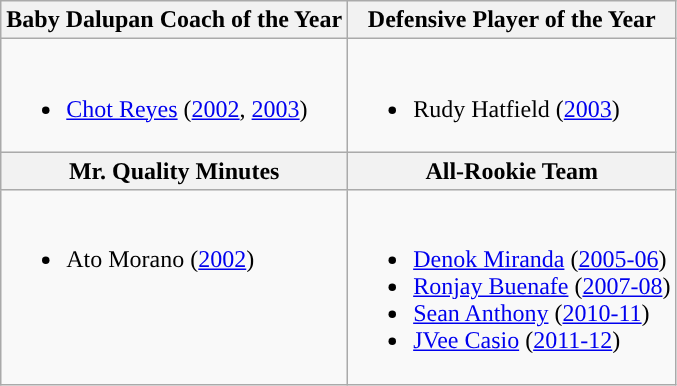<table class=wikitable>
<tr>
<th>Baby Dalupan Coach of the Year</th>
<th>Defensive Player of the Year</th>
</tr>
<tr>
<td valign="top"><br><ul><li><a href='#'>Chot Reyes</a> (<a href='#'>2002</a>, <a href='#'>2003</a>)</li></ul></td>
<td valign="top"><br><ul><li>Rudy Hatfield (<a href='#'>2003</a>)</li></ul></td>
</tr>
<tr>
<th>Mr. Quality Minutes</th>
<th>All-Rookie Team</th>
</tr>
<tr>
<td valign="top"><br><ul><li>Ato Morano (<a href='#'>2002</a>)</li></ul></td>
<td valign="top"><br><ul><li><a href='#'>Denok Miranda</a> (<a href='#'>2005-06</a>)</li><li><a href='#'>Ronjay Buenafe</a> (<a href='#'>2007-08</a>)</li><li><a href='#'>Sean Anthony</a> (<a href='#'>2010-11</a>)</li><li><a href='#'>JVee Casio</a> (<a href='#'>2011-12</a>)</li></ul></td>
</tr>
</table>
